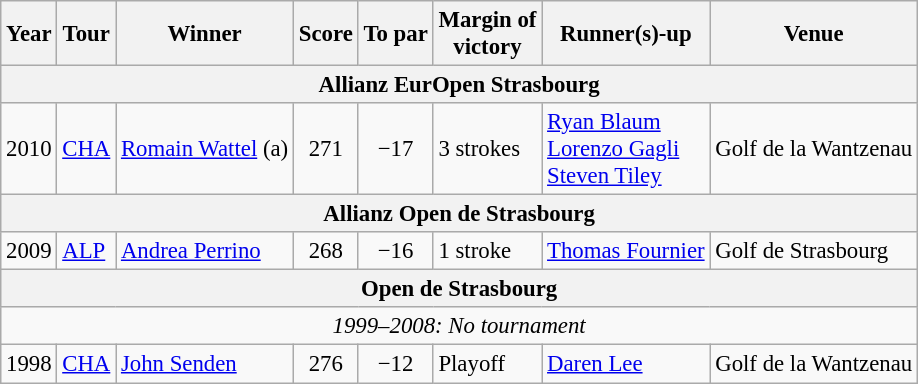<table class=wikitable style="font-size:95%">
<tr>
<th>Year</th>
<th>Tour</th>
<th>Winner</th>
<th>Score</th>
<th>To par</th>
<th>Margin of<br>victory</th>
<th>Runner(s)-up</th>
<th>Venue</th>
</tr>
<tr>
<th colspan=8>Allianz EurOpen Strasbourg</th>
</tr>
<tr>
<td>2010</td>
<td><a href='#'>CHA</a></td>
<td> <a href='#'>Romain Wattel</a> (a)</td>
<td align=center>271</td>
<td align=center>−17</td>
<td>3 strokes</td>
<td> <a href='#'>Ryan Blaum</a><br> <a href='#'>Lorenzo Gagli</a><br> <a href='#'>Steven Tiley</a></td>
<td>Golf de la Wantzenau</td>
</tr>
<tr>
<th colspan=8>Allianz Open de Strasbourg</th>
</tr>
<tr>
<td>2009</td>
<td><a href='#'>ALP</a></td>
<td> <a href='#'>Andrea Perrino</a></td>
<td align=center>268</td>
<td align=center>−16</td>
<td>1 stroke</td>
<td> <a href='#'>Thomas Fournier</a></td>
<td>Golf de Strasbourg</td>
</tr>
<tr>
<th colspan=8>Open de Strasbourg</th>
</tr>
<tr>
<td colspan=8 align=center><em>1999–2008: No tournament</em></td>
</tr>
<tr>
<td>1998</td>
<td><a href='#'>CHA</a></td>
<td> <a href='#'>John Senden</a></td>
<td align=center>276</td>
<td align=center>−12</td>
<td>Playoff</td>
<td> <a href='#'>Daren Lee</a></td>
<td>Golf de la Wantzenau</td>
</tr>
</table>
